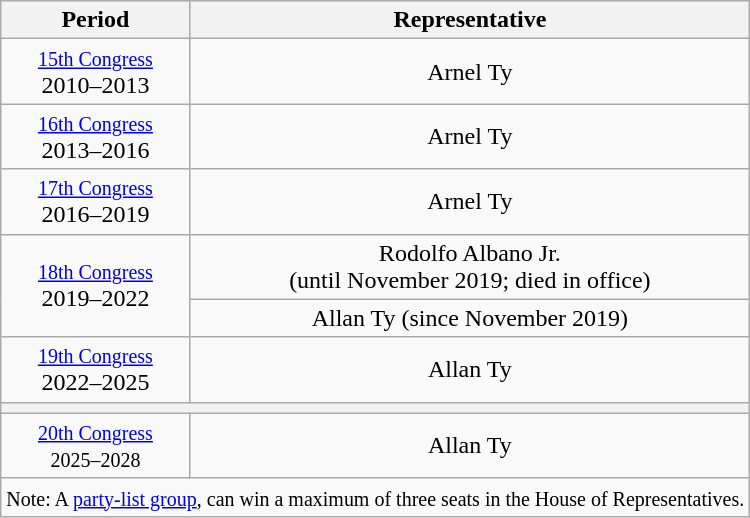<table class="wikitable"; style="text-align:center">
<tr>
<th>Period</th>
<th>Representative</th>
</tr>
<tr>
<td><small><a href='#'>15th Congress</a></small><br>2010–2013</td>
<td>Arnel Ty</td>
</tr>
<tr>
<td><small><a href='#'>16th Congress</a></small><br>2013–2016</td>
<td>Arnel Ty</td>
</tr>
<tr>
<td><small><a href='#'>17th Congress</a></small><br>2016–2019</td>
<td>Arnel Ty</td>
</tr>
<tr>
<td rowspan=2><small><a href='#'>18th Congress</a></small><br>2019–2022</td>
<td>Rodolfo Albano Jr.<br>(until November 2019; died in office)</td>
</tr>
<tr>
<td>Allan Ty (since November 2019)</td>
</tr>
<tr>
<td><small><a href='#'>19th Congress</a></small><br>2022–2025</td>
<td>Allan Ty</td>
</tr>
<tr>
<th colspan=2></th>
</tr>
<tr>
<td><small><a href='#'>20th Congress</a><br>2025–2028</small><br></td>
<td>Allan Ty</td>
</tr>
<tr>
<td colspan=2><small>Note: A <a href='#'>party-list group</a>, can win a maximum of three seats in the House of Representatives.</small></td>
</tr>
</table>
